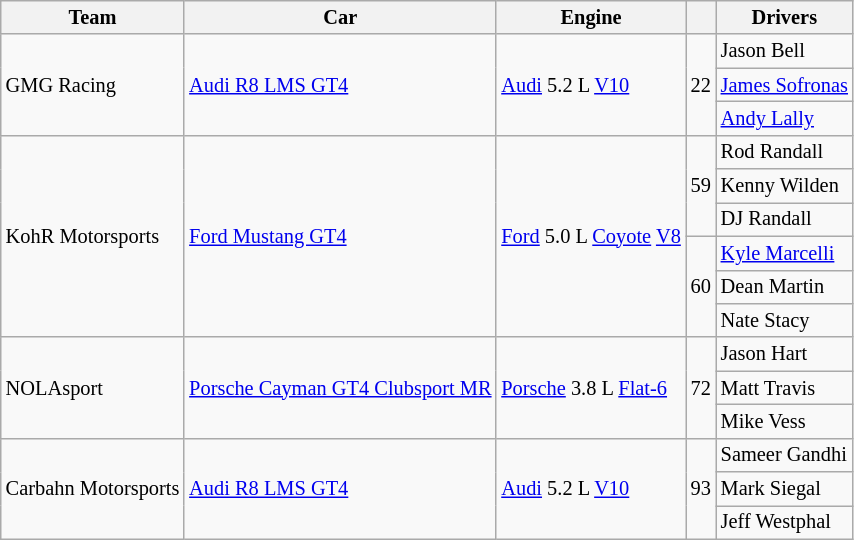<table class="wikitable" style="font-size: 85%">
<tr>
<th>Team</th>
<th>Car</th>
<th>Engine</th>
<th></th>
<th>Drivers</th>
</tr>
<tr>
<td rowspan=3> GMG Racing</td>
<td rowspan=3><a href='#'>Audi R8 LMS GT4</a></td>
<td rowspan=3><a href='#'>Audi</a> 5.2 L <a href='#'>V10</a></td>
<td rowspan=3 align="center">22</td>
<td> Jason Bell</td>
</tr>
<tr>
<td> <a href='#'>James Sofronas</a></td>
</tr>
<tr>
<td> <a href='#'>Andy Lally</a></td>
</tr>
<tr>
<td rowspan=6> KohR Motorsports</td>
<td rowspan=6><a href='#'>Ford Mustang GT4</a></td>
<td rowspan=6><a href='#'>Ford</a> 5.0 L <a href='#'>Coyote</a> <a href='#'>V8</a></td>
<td rowspan=3 align="center">59</td>
<td> Rod Randall</td>
</tr>
<tr>
<td> Kenny Wilden</td>
</tr>
<tr>
<td> DJ Randall</td>
</tr>
<tr>
<td rowspan=3 align="center">60</td>
<td> <a href='#'>Kyle Marcelli</a></td>
</tr>
<tr>
<td> Dean Martin</td>
</tr>
<tr>
<td> Nate Stacy</td>
</tr>
<tr>
<td rowspan=3> NOLAsport</td>
<td rowspan=3><a href='#'>Porsche Cayman GT4 Clubsport MR</a></td>
<td rowspan=3><a href='#'>Porsche</a> 3.8 L <a href='#'>Flat-6</a></td>
<td rowspan=3 align="center">72</td>
<td> Jason Hart</td>
</tr>
<tr>
<td> Matt Travis</td>
</tr>
<tr>
<td> Mike Vess</td>
</tr>
<tr>
<td rowspan=3> Carbahn Motorsports</td>
<td rowspan=3><a href='#'>Audi R8 LMS GT4</a></td>
<td rowspan=3><a href='#'>Audi</a> 5.2 L <a href='#'>V10</a></td>
<td rowspan=3 align="center">93</td>
<td> Sameer Gandhi</td>
</tr>
<tr>
<td> Mark Siegal</td>
</tr>
<tr>
<td> Jeff Westphal</td>
</tr>
</table>
